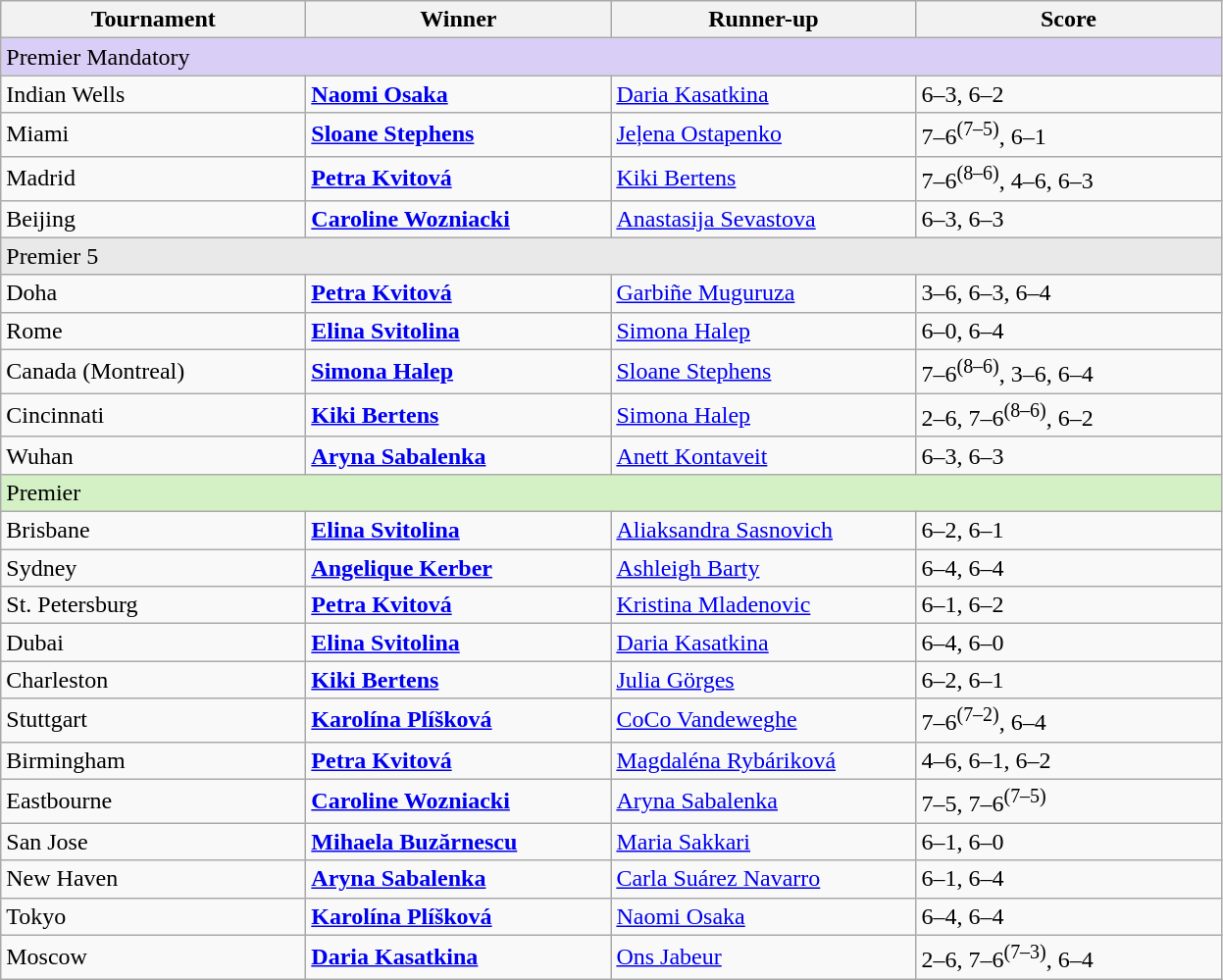<table class="wikitable nowrap">
<tr bgcolor="#efefef">
<th width=200>Tournament</th>
<th width=200>Winner</th>
<th width=200>Runner-up</th>
<th width=200>Score</th>
</tr>
<tr bgcolor="#d8cef6">
<td colspan="4">Premier Mandatory</td>
</tr>
<tr>
<td>Indian Wells</td>
<td><strong> <a href='#'>Naomi Osaka</a></strong></td>
<td> <a href='#'>Daria Kasatkina</a></td>
<td>6–3, 6–2</td>
</tr>
<tr>
<td>Miami</td>
<td><strong> <a href='#'>Sloane Stephens</a></strong></td>
<td> <a href='#'>Jeļena Ostapenko</a></td>
<td>7–6<sup>(7–5)</sup>, 6–1</td>
</tr>
<tr>
<td>Madrid</td>
<td><strong> <a href='#'>Petra Kvitová</a></strong></td>
<td> <a href='#'>Kiki Bertens</a></td>
<td>7–6<sup>(8–6)</sup>, 4–6, 6–3</td>
</tr>
<tr>
<td>Beijing</td>
<td><strong> <a href='#'>Caroline Wozniacki</a></strong></td>
<td> <a href='#'>Anastasija Sevastova</a></td>
<td>6–3, 6–3</td>
</tr>
<tr bgcolor="#E9E9E9">
<td colspan="4">Premier 5</td>
</tr>
<tr>
<td>Doha</td>
<td><strong> <a href='#'>Petra Kvitová</a></strong></td>
<td> <a href='#'>Garbiñe Muguruza</a></td>
<td>3–6, 6–3, 6–4</td>
</tr>
<tr>
<td>Rome</td>
<td><strong> <a href='#'>Elina Svitolina</a></strong></td>
<td> <a href='#'>Simona Halep</a></td>
<td>6–0, 6–4</td>
</tr>
<tr>
<td>Canada (Montreal)</td>
<td><strong> <a href='#'>Simona Halep</a></strong></td>
<td> <a href='#'>Sloane Stephens</a></td>
<td>7–6<sup>(8–6)</sup>, 3–6, 6–4</td>
</tr>
<tr>
<td>Cincinnati</td>
<td><strong> <a href='#'>Kiki Bertens</a></strong></td>
<td> <a href='#'>Simona Halep</a></td>
<td>2–6, 7–6<sup>(8–6)</sup>, 6–2</td>
</tr>
<tr>
<td>Wuhan</td>
<td><strong> <a href='#'>Aryna Sabalenka</a></strong></td>
<td> <a href='#'>Anett Kontaveit</a></td>
<td>6–3, 6–3</td>
</tr>
<tr bgcolor="#D4F1C5">
<td colspan="4">Premier</td>
</tr>
<tr>
<td>Brisbane</td>
<td><strong> <a href='#'>Elina Svitolina</a></strong></td>
<td> <a href='#'>Aliaksandra Sasnovich</a></td>
<td>6–2, 6–1</td>
</tr>
<tr>
<td>Sydney</td>
<td> <strong><a href='#'>Angelique Kerber</a></strong></td>
<td> <a href='#'>Ashleigh Barty</a></td>
<td>6–4, 6–4</td>
</tr>
<tr>
<td>St. Petersburg</td>
<td> <strong><a href='#'>Petra Kvitová</a></strong></td>
<td> <a href='#'>Kristina Mladenovic</a></td>
<td>6–1, 6–2</td>
</tr>
<tr>
<td>Dubai</td>
<td><strong> <a href='#'>Elina Svitolina</a></strong></td>
<td> <a href='#'>Daria Kasatkina</a></td>
<td>6–4, 6–0</td>
</tr>
<tr>
<td>Charleston</td>
<td><strong> <a href='#'>Kiki Bertens</a></strong></td>
<td> <a href='#'>Julia Görges</a></td>
<td>6–2, 6–1</td>
</tr>
<tr>
<td>Stuttgart</td>
<td><strong> <a href='#'>Karolína Plíšková</a></strong></td>
<td> <a href='#'>CoCo Vandeweghe</a></td>
<td>7–6<sup>(7–2)</sup>, 6–4</td>
</tr>
<tr>
<td>Birmingham</td>
<td><strong> <a href='#'>Petra Kvitová</a></strong></td>
<td> <a href='#'>Magdaléna Rybáriková</a></td>
<td>4–6, 6–1, 6–2</td>
</tr>
<tr>
<td>Eastbourne</td>
<td><strong> <a href='#'>Caroline Wozniacki</a></strong></td>
<td> <a href='#'>Aryna Sabalenka</a></td>
<td>7–5, 7–6<sup>(7–5)</sup></td>
</tr>
<tr>
<td>San Jose</td>
<td><strong> <a href='#'>Mihaela Buzărnescu</a></strong></td>
<td> <a href='#'>Maria Sakkari</a></td>
<td>6–1, 6–0</td>
</tr>
<tr>
<td>New Haven</td>
<td><strong> <a href='#'>Aryna Sabalenka</a></strong></td>
<td> <a href='#'>Carla Suárez Navarro</a></td>
<td>6–1, 6–4</td>
</tr>
<tr>
<td>Tokyo</td>
<td><strong> <a href='#'>Karolína Plíšková</a></strong></td>
<td> <a href='#'>Naomi Osaka</a></td>
<td>6–4, 6–4</td>
</tr>
<tr>
<td>Moscow</td>
<td><strong> <a href='#'>Daria Kasatkina</a></strong></td>
<td> <a href='#'>Ons Jabeur</a></td>
<td>2–6, 7–6<sup>(7–3)</sup>, 6–4</td>
</tr>
</table>
